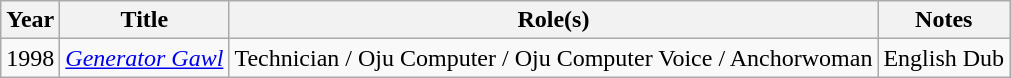<table class="wikitable sortable">
<tr>
<th>Year</th>
<th>Title</th>
<th>Role(s)</th>
<th class="unsortable">Notes</th>
</tr>
<tr>
<td>1998</td>
<td><em><a href='#'>Generator Gawl</a></em></td>
<td>Technician / Oju Computer / Oju Computer Voice / Anchorwoman</td>
<td>English Dub</td>
</tr>
</table>
